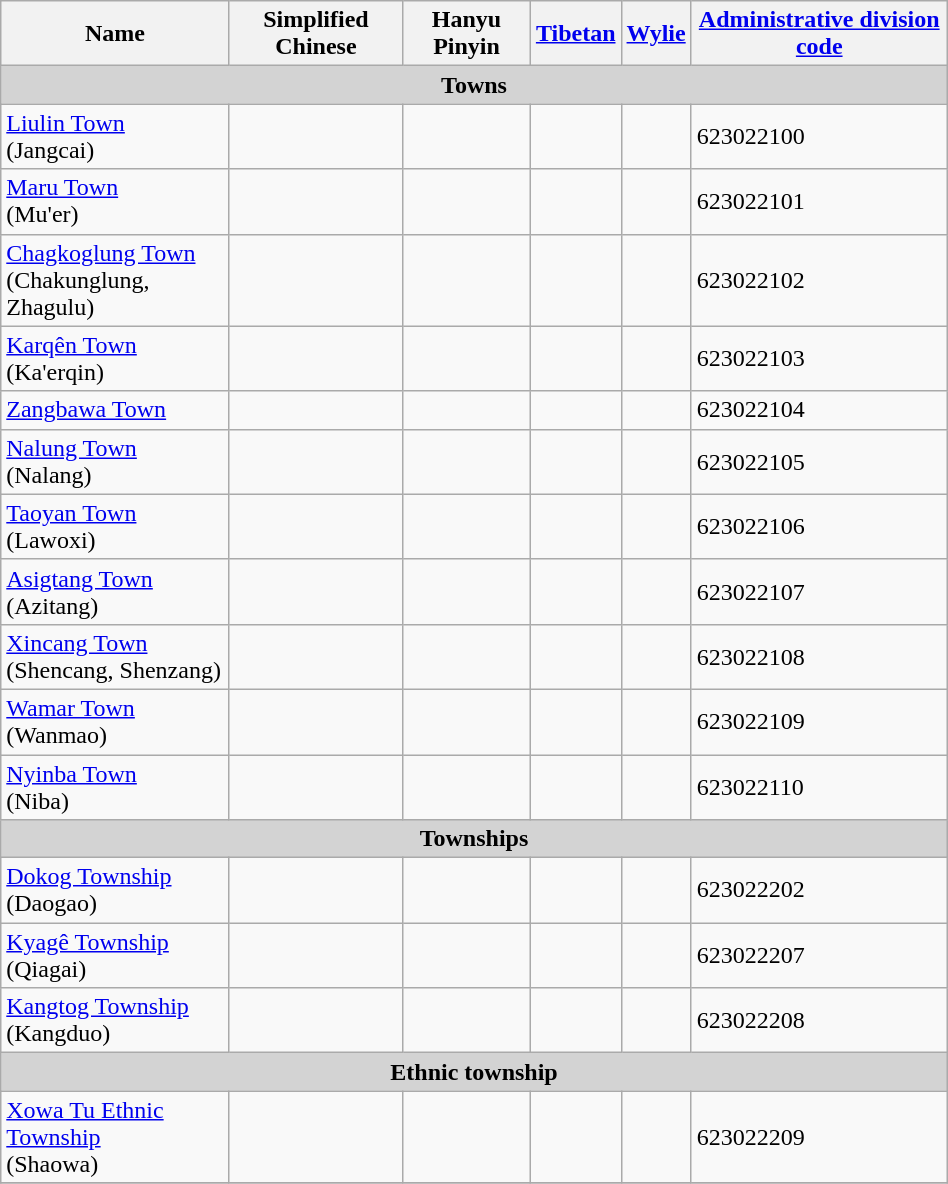<table class="wikitable" align="center" style="width:50%; border="1">
<tr>
<th>Name</th>
<th>Simplified Chinese</th>
<th>Hanyu Pinyin</th>
<th><a href='#'>Tibetan</a></th>
<th><a href='#'>Wylie</a></th>
<th><a href='#'>Administrative division code</a></th>
</tr>
<tr>
<td colspan="7"  style="text-align:center; background:#d3d3d3;"><strong>Towns</strong></td>
</tr>
<tr --------->
<td><a href='#'>Liulin Town</a><br>(Jangcai)</td>
<td></td>
<td></td>
<td></td>
<td></td>
<td>623022100</td>
</tr>
<tr>
<td><a href='#'>Maru Town</a><br>(Mu'er)</td>
<td></td>
<td></td>
<td></td>
<td></td>
<td>623022101</td>
</tr>
<tr>
<td><a href='#'>Chagkoglung Town</a><br>(Chakunglung, Zhagulu)</td>
<td></td>
<td></td>
<td></td>
<td></td>
<td>623022102</td>
</tr>
<tr>
<td><a href='#'>Karqên Town</a><br>(Ka'erqin)</td>
<td></td>
<td></td>
<td></td>
<td></td>
<td>623022103</td>
</tr>
<tr>
<td><a href='#'>Zangbawa Town</a></td>
<td></td>
<td></td>
<td></td>
<td></td>
<td>623022104</td>
</tr>
<tr>
<td><a href='#'>Nalung Town</a><br>(Nalang)</td>
<td></td>
<td></td>
<td></td>
<td></td>
<td>623022105</td>
</tr>
<tr>
<td><a href='#'>Taoyan Town</a><br>(Lawoxi)</td>
<td></td>
<td></td>
<td></td>
<td></td>
<td>623022106</td>
</tr>
<tr>
<td><a href='#'>Asigtang Town</a><br>(Azitang)</td>
<td></td>
<td></td>
<td></td>
<td></td>
<td>623022107</td>
</tr>
<tr>
<td><a href='#'>Xincang Town</a><br>(Shencang, Shenzang)</td>
<td></td>
<td></td>
<td></td>
<td></td>
<td>623022108</td>
</tr>
<tr>
<td><a href='#'>Wamar Town</a><br>(Wanmao)</td>
<td></td>
<td></td>
<td></td>
<td></td>
<td>623022109</td>
</tr>
<tr>
<td><a href='#'>Nyinba Town</a><br>(Niba)</td>
<td></td>
<td></td>
<td></td>
<td></td>
<td>623022110</td>
</tr>
<tr>
<td colspan="7"  style="text-align:center; background:#d3d3d3;"><strong>Townships</strong></td>
</tr>
<tr --------->
<td><a href='#'>Dokog Township</a><br>(Daogao)</td>
<td></td>
<td></td>
<td></td>
<td></td>
<td>623022202</td>
</tr>
<tr>
<td><a href='#'>Kyagê Township</a><br>(Qiagai)</td>
<td></td>
<td></td>
<td></td>
<td></td>
<td>623022207</td>
</tr>
<tr>
<td><a href='#'>Kangtog Township</a><br>(Kangduo)</td>
<td></td>
<td></td>
<td></td>
<td></td>
<td>623022208</td>
</tr>
<tr>
<td colspan="7"  style="text-align:center; background:#d3d3d3;"><strong>Ethnic township</strong></td>
</tr>
<tr --------->
<td><a href='#'>Xowa Tu Ethnic Township</a><br>(Shaowa)</td>
<td></td>
<td></td>
<td></td>
<td></td>
<td>623022209</td>
</tr>
<tr>
</tr>
</table>
